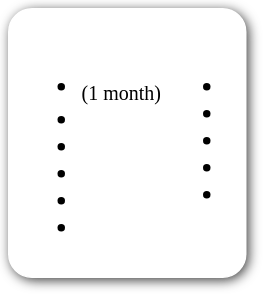<table style=" border-radius:1em; box-shadow: 0.1em 0.1em 0.5em rgba(0,0,0,0.75); background-color: white; border: 1px solid white; padding: 5px;">
<tr style="vertical-align:top;">
<td><br><ul><li> <sub>(1 month)</sub></li><li></li><li></li><li></li><li></li><li></li></ul></td>
<td valign=top><br><ul><li></li><li></li><li></li><li></li><li></li></ul></td>
<td></td>
</tr>
</table>
